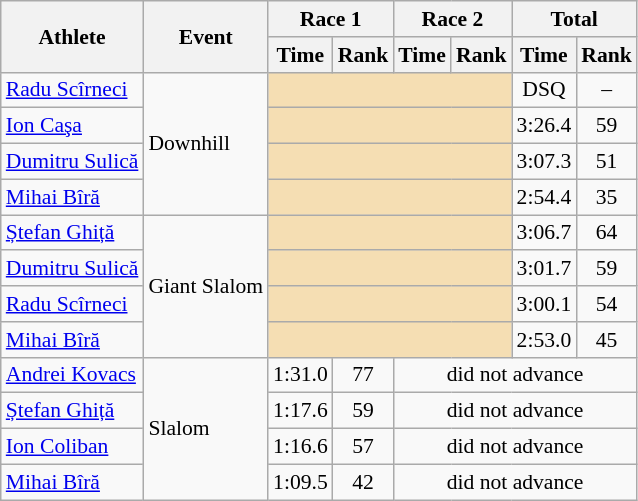<table class="wikitable" style="font-size:90%">
<tr>
<th rowspan="2">Athlete</th>
<th rowspan="2">Event</th>
<th colspan="2">Race 1</th>
<th colspan="2">Race 2</th>
<th colspan="2">Total</th>
</tr>
<tr>
<th>Time</th>
<th>Rank</th>
<th>Time</th>
<th>Rank</th>
<th>Time</th>
<th>Rank</th>
</tr>
<tr>
<td><a href='#'>Radu Scîrneci</a></td>
<td rowspan="4">Downhill</td>
<td colspan="4" bgcolor="wheat"></td>
<td align="center">DSQ</td>
<td align="center">–</td>
</tr>
<tr>
<td><a href='#'>Ion Caşa</a></td>
<td colspan="4" bgcolor="wheat"></td>
<td align="center">3:26.4</td>
<td align="center">59</td>
</tr>
<tr>
<td><a href='#'>Dumitru Sulică</a></td>
<td colspan="4" bgcolor="wheat"></td>
<td align="center">3:07.3</td>
<td align="center">51</td>
</tr>
<tr>
<td><a href='#'>Mihai Bîră</a></td>
<td colspan="4" bgcolor="wheat"></td>
<td align="center">2:54.4</td>
<td align="center">35</td>
</tr>
<tr>
<td><a href='#'>Ștefan Ghiță</a></td>
<td rowspan="4">Giant Slalom</td>
<td colspan="4" bgcolor="wheat"></td>
<td align="center">3:06.7</td>
<td align="center">64</td>
</tr>
<tr>
<td><a href='#'>Dumitru Sulică</a></td>
<td colspan="4" bgcolor="wheat"></td>
<td align="center">3:01.7</td>
<td align="center">59</td>
</tr>
<tr>
<td><a href='#'>Radu Scîrneci</a></td>
<td colspan="4" bgcolor="wheat"></td>
<td align="center">3:00.1</td>
<td align="center">54</td>
</tr>
<tr>
<td><a href='#'>Mihai Bîră</a></td>
<td colspan="4" bgcolor="wheat"></td>
<td align="center">2:53.0</td>
<td align="center">45</td>
</tr>
<tr>
<td><a href='#'>Andrei Kovacs</a></td>
<td rowspan="4">Slalom</td>
<td align="center">1:31.0</td>
<td align="center">77</td>
<td colspan="4" align="center">did not advance</td>
</tr>
<tr>
<td><a href='#'>Ștefan Ghiță</a></td>
<td align="center">1:17.6</td>
<td align="center">59</td>
<td colspan="4" align="center">did not advance</td>
</tr>
<tr>
<td><a href='#'>Ion Coliban</a></td>
<td align="center">1:16.6</td>
<td align="center">57</td>
<td colspan="4" align="center">did not advance</td>
</tr>
<tr>
<td><a href='#'>Mihai Bîră</a></td>
<td align="center">1:09.5</td>
<td align="center">42</td>
<td colspan="4" align="center">did not advance</td>
</tr>
</table>
